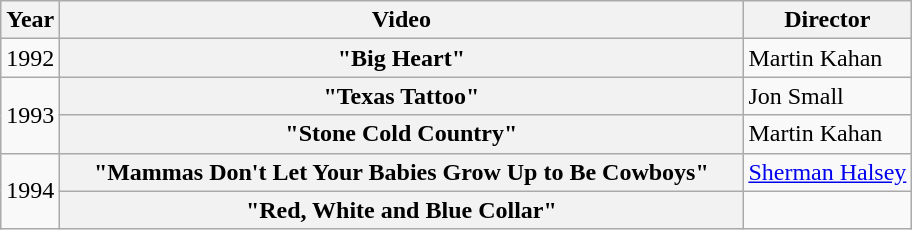<table class="wikitable plainrowheaders">
<tr>
<th>Year</th>
<th style="width:28em;">Video</th>
<th>Director</th>
</tr>
<tr>
<td>1992</td>
<th scope="row">"Big Heart"</th>
<td>Martin Kahan</td>
</tr>
<tr>
<td rowspan="2">1993</td>
<th scope="row">"Texas Tattoo"</th>
<td>Jon Small</td>
</tr>
<tr>
<th scope="row">"Stone Cold Country"</th>
<td>Martin Kahan</td>
</tr>
<tr>
<td rowspan="2">1994</td>
<th scope="row">"Mammas Don't Let Your Babies Grow Up to Be Cowboys"</th>
<td><a href='#'>Sherman Halsey</a></td>
</tr>
<tr>
<th scope="row">"Red, White and Blue Collar"</th>
<td></td>
</tr>
</table>
